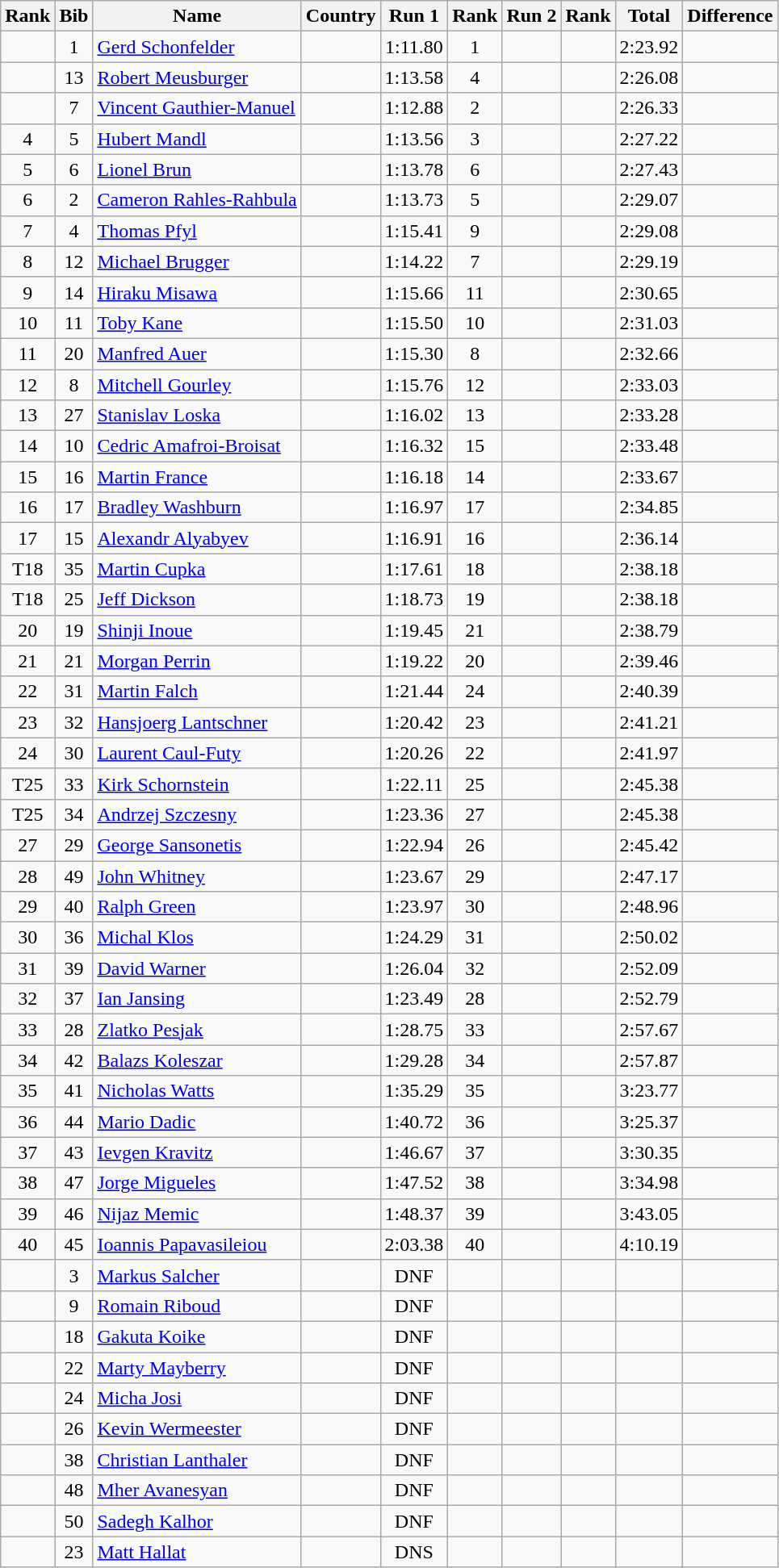<table class="wikitable sortable" style="text-align:center">
<tr>
<th>Rank</th>
<th>Bib</th>
<th>Name</th>
<th>Country</th>
<th>Run 1</th>
<th>Rank</th>
<th>Run 2</th>
<th>Rank</th>
<th>Total</th>
<th>Difference</th>
</tr>
<tr>
<td></td>
<td>1</td>
<td align=left><a href='#'>Gerd Schonfelder</a></td>
<td align=left></td>
<td>1:11.80</td>
<td>1</td>
<td></td>
<td></td>
<td>2:23.92</td>
<td></td>
</tr>
<tr>
<td></td>
<td>13</td>
<td align=left><a href='#'>Robert Meusburger</a></td>
<td align=left></td>
<td>1:13.58</td>
<td>4</td>
<td></td>
<td></td>
<td>2:26.08</td>
<td></td>
</tr>
<tr>
<td></td>
<td>7</td>
<td align=left><a href='#'>Vincent Gauthier-Manuel</a></td>
<td align=left></td>
<td>1:12.88</td>
<td>2</td>
<td></td>
<td></td>
<td>2:26.33</td>
<td></td>
</tr>
<tr>
<td>4</td>
<td>5</td>
<td align=left><a href='#'>Hubert Mandl</a></td>
<td align=left></td>
<td>1:13.56</td>
<td>3</td>
<td></td>
<td></td>
<td>2:27.22</td>
<td></td>
</tr>
<tr>
<td>5</td>
<td>6</td>
<td align=left><a href='#'>Lionel Brun</a></td>
<td align=left></td>
<td>1:13.78</td>
<td>6</td>
<td></td>
<td></td>
<td>2:27.43</td>
<td></td>
</tr>
<tr>
<td>6</td>
<td>2</td>
<td align=left><a href='#'>Cameron Rahles-Rahbula</a></td>
<td align=left></td>
<td>1:13.73</td>
<td>5</td>
<td></td>
<td></td>
<td>2:29.07</td>
<td></td>
</tr>
<tr>
<td>7</td>
<td>4</td>
<td align=left><a href='#'>Thomas Pfyl</a></td>
<td align=left></td>
<td>1:15.41</td>
<td>9</td>
<td></td>
<td></td>
<td>2:29.08</td>
<td></td>
</tr>
<tr>
<td>8</td>
<td>12</td>
<td align=left><a href='#'>Michael Brugger</a></td>
<td align=left></td>
<td>1:14.22</td>
<td>7</td>
<td></td>
<td></td>
<td>2:29.19</td>
<td></td>
</tr>
<tr>
<td>9</td>
<td>14</td>
<td align=left><a href='#'>Hiraku Misawa</a></td>
<td align=left></td>
<td>1:15.66</td>
<td>11</td>
<td></td>
<td></td>
<td>2:30.65</td>
<td></td>
</tr>
<tr>
<td>10</td>
<td>11</td>
<td align=left><a href='#'>Toby Kane</a></td>
<td align=left></td>
<td>1:15.50</td>
<td>10</td>
<td></td>
<td></td>
<td>2:31.03</td>
<td></td>
</tr>
<tr>
<td>11</td>
<td>20</td>
<td align=left><a href='#'>Manfred Auer</a></td>
<td align=left></td>
<td>1:15.30</td>
<td>8</td>
<td></td>
<td></td>
<td>2:32.66</td>
<td></td>
</tr>
<tr>
<td>12</td>
<td>8</td>
<td align=left><a href='#'>Mitchell Gourley</a></td>
<td align=left></td>
<td>1:15.76</td>
<td>12</td>
<td></td>
<td></td>
<td>2:33.03</td>
<td></td>
</tr>
<tr>
<td>13</td>
<td>27</td>
<td align=left><a href='#'>Stanislav Loska</a></td>
<td align=left></td>
<td>1:16.02</td>
<td>13</td>
<td></td>
<td></td>
<td>2:33.28</td>
<td></td>
</tr>
<tr>
<td>14</td>
<td>10</td>
<td align=left><a href='#'>Cedric Amafroi-Broisat</a></td>
<td align=left></td>
<td>1:16.32</td>
<td>15</td>
<td></td>
<td></td>
<td>2:33.48</td>
<td></td>
</tr>
<tr>
<td>15</td>
<td>16</td>
<td align=left><a href='#'>Martin France</a></td>
<td align=left></td>
<td>1:16.18</td>
<td>14</td>
<td></td>
<td></td>
<td>2:33.67</td>
<td></td>
</tr>
<tr>
<td>16</td>
<td>17</td>
<td align=left><a href='#'>Bradley Washburn</a></td>
<td align=left></td>
<td>1:16.97</td>
<td>17</td>
<td></td>
<td></td>
<td>2:34.85</td>
<td></td>
</tr>
<tr>
<td>17</td>
<td>15</td>
<td align=left><a href='#'>Alexandr Alyabyev</a></td>
<td align=left></td>
<td>1:16.91</td>
<td>16</td>
<td></td>
<td></td>
<td>2:36.14</td>
<td></td>
</tr>
<tr>
<td>T18</td>
<td>35</td>
<td align=left><a href='#'>Martin Cupka</a></td>
<td align=left></td>
<td>1:17.61</td>
<td>18</td>
<td></td>
<td></td>
<td>2:38.18</td>
<td></td>
</tr>
<tr>
<td>T18</td>
<td>25</td>
<td align=left><a href='#'>Jeff Dickson</a></td>
<td align=left></td>
<td>1:18.73</td>
<td>19</td>
<td></td>
<td></td>
<td>2:38.18</td>
<td></td>
</tr>
<tr>
<td>20</td>
<td>19</td>
<td align=left><a href='#'>Shinji Inoue</a></td>
<td align=left></td>
<td>1:19.45</td>
<td>21</td>
<td></td>
<td></td>
<td>2:38.79</td>
<td></td>
</tr>
<tr>
<td>21</td>
<td>21</td>
<td align=left><a href='#'>Morgan Perrin</a></td>
<td align=left></td>
<td>1:19.22</td>
<td>20</td>
<td></td>
<td></td>
<td>2:39.46</td>
<td></td>
</tr>
<tr>
<td>22</td>
<td>31</td>
<td align=left><a href='#'>Martin Falch</a></td>
<td align=left></td>
<td>1:21.44</td>
<td>24</td>
<td></td>
<td></td>
<td>2:40.39</td>
<td></td>
</tr>
<tr>
<td>23</td>
<td>32</td>
<td align=left><a href='#'>Hansjoerg Lantschner</a></td>
<td align=left></td>
<td>1:20.42</td>
<td>23</td>
<td></td>
<td></td>
<td>2:41.21</td>
<td></td>
</tr>
<tr>
<td>24</td>
<td>30</td>
<td align=left><a href='#'>Laurent Caul-Futy</a></td>
<td align=left></td>
<td>1:20.26</td>
<td>22</td>
<td></td>
<td></td>
<td>2:41.97</td>
<td></td>
</tr>
<tr>
<td>T25</td>
<td>33</td>
<td align=left><a href='#'>Kirk Schornstein</a></td>
<td align=left></td>
<td>1:22.11</td>
<td>25</td>
<td></td>
<td></td>
<td>2:45.38</td>
<td></td>
</tr>
<tr>
<td>T25</td>
<td>34</td>
<td align=left><a href='#'>Andrzej Szczesny</a></td>
<td align=left></td>
<td>1:23.36</td>
<td>27</td>
<td></td>
<td></td>
<td>2:45.38</td>
<td></td>
</tr>
<tr>
<td>27</td>
<td>29</td>
<td align=left><a href='#'>George Sansonetis</a></td>
<td align=left></td>
<td>1:22.94</td>
<td>26</td>
<td></td>
<td></td>
<td>2:45.42</td>
<td></td>
</tr>
<tr>
<td>28</td>
<td>49</td>
<td align=left><a href='#'>John Whitney</a></td>
<td align=left></td>
<td>1:23.67</td>
<td>29</td>
<td></td>
<td></td>
<td>2:47.17</td>
<td></td>
</tr>
<tr>
<td>29</td>
<td>40</td>
<td align=left><a href='#'>Ralph Green</a></td>
<td align=left></td>
<td>1:23.97</td>
<td>30</td>
<td></td>
<td></td>
<td>2:48.96</td>
<td></td>
</tr>
<tr>
<td>30</td>
<td>36</td>
<td align=left><a href='#'>Michal Klos</a></td>
<td align=left></td>
<td>1:24.29</td>
<td>31</td>
<td></td>
<td></td>
<td>2:50.02</td>
<td></td>
</tr>
<tr>
<td>31</td>
<td>39</td>
<td align=left><a href='#'>David Warner</a></td>
<td align=left></td>
<td>1:26.04</td>
<td>32</td>
<td></td>
<td></td>
<td>2:52.09</td>
<td></td>
</tr>
<tr>
<td>32</td>
<td>37</td>
<td align=left><a href='#'>Ian Jansing</a></td>
<td align=left></td>
<td>1:23.49</td>
<td>28</td>
<td></td>
<td></td>
<td>2:52.79</td>
<td></td>
</tr>
<tr>
<td>33</td>
<td>28</td>
<td align=left><a href='#'>Zlatko Pesjak</a></td>
<td align=left></td>
<td>1:28.75</td>
<td>33</td>
<td></td>
<td></td>
<td>2:57.67</td>
<td></td>
</tr>
<tr>
<td>34</td>
<td>42</td>
<td align=left><a href='#'>Balazs Koleszar</a></td>
<td align=left></td>
<td>1:29.28</td>
<td>34</td>
<td></td>
<td></td>
<td>2:57.87</td>
<td></td>
</tr>
<tr>
<td>35</td>
<td>41</td>
<td align=left><a href='#'>Nicholas Watts</a></td>
<td align=left></td>
<td>1:35.29</td>
<td>35</td>
<td></td>
<td></td>
<td>3:23.77</td>
<td></td>
</tr>
<tr>
<td>36</td>
<td>44</td>
<td align=left><a href='#'>Mario Dadic</a></td>
<td align=left></td>
<td>1:40.72</td>
<td>36</td>
<td></td>
<td></td>
<td>3:25.37</td>
<td></td>
</tr>
<tr>
<td>37</td>
<td>43</td>
<td align=left><a href='#'>Ievgen Kravitz</a></td>
<td align=left></td>
<td>1:46.67</td>
<td>37</td>
<td></td>
<td></td>
<td>3:30.35</td>
<td></td>
</tr>
<tr>
<td>38</td>
<td>47</td>
<td align=left><a href='#'>Jorge Migueles</a></td>
<td align=left></td>
<td>1:47.52</td>
<td>38</td>
<td></td>
<td></td>
<td>3:34.98</td>
<td></td>
</tr>
<tr>
<td>39</td>
<td>46</td>
<td align=left><a href='#'>Nijaz Memic</a></td>
<td align=left></td>
<td>1:48.37</td>
<td>39</td>
<td></td>
<td></td>
<td>3:43.05</td>
<td></td>
</tr>
<tr>
<td>40</td>
<td>45</td>
<td align=left><a href='#'>Ioannis Papavasileiou</a></td>
<td align=left></td>
<td>2:03.38</td>
<td>40</td>
<td></td>
<td></td>
<td>4:10.19</td>
<td></td>
</tr>
<tr>
<td></td>
<td>3</td>
<td align=left><a href='#'>Markus Salcher</a></td>
<td align=left></td>
<td>DNF</td>
<td></td>
<td></td>
<td></td>
<td></td>
<td></td>
</tr>
<tr>
<td></td>
<td>9</td>
<td align=left><a href='#'>Romain Riboud</a></td>
<td align=left></td>
<td>DNF</td>
<td></td>
<td></td>
<td></td>
<td></td>
<td></td>
</tr>
<tr>
<td></td>
<td>18</td>
<td align=left><a href='#'>Gakuta Koike</a></td>
<td align=left></td>
<td>DNF</td>
<td></td>
<td></td>
<td></td>
<td></td>
<td></td>
</tr>
<tr>
<td></td>
<td>22</td>
<td align=left><a href='#'>Marty Mayberry</a></td>
<td align=left></td>
<td>DNF</td>
<td></td>
<td></td>
<td></td>
<td></td>
<td></td>
</tr>
<tr>
<td></td>
<td>24</td>
<td align=left><a href='#'>Micha Josi</a></td>
<td align=left></td>
<td>DNF</td>
<td></td>
<td></td>
<td></td>
<td></td>
<td></td>
</tr>
<tr>
<td></td>
<td>26</td>
<td align=left><a href='#'>Kevin Wermeester</a></td>
<td align=left></td>
<td>DNF</td>
<td></td>
<td></td>
<td></td>
<td></td>
<td></td>
</tr>
<tr>
<td></td>
<td>38</td>
<td align=left><a href='#'>Christian Lanthaler</a></td>
<td align=left></td>
<td>DNF</td>
<td></td>
<td></td>
<td></td>
<td></td>
<td></td>
</tr>
<tr>
<td></td>
<td>48</td>
<td align=left><a href='#'>Mher Avanesyan</a></td>
<td align=left></td>
<td>DNF</td>
<td></td>
<td></td>
<td></td>
<td></td>
<td></td>
</tr>
<tr>
<td></td>
<td>50</td>
<td align=left><a href='#'>Sadegh Kalhor</a></td>
<td align=left></td>
<td>DNF</td>
<td></td>
<td></td>
<td></td>
<td></td>
<td></td>
</tr>
<tr>
<td></td>
<td>23</td>
<td align=left><a href='#'>Matt Hallat</a></td>
<td align=left></td>
<td>DNS</td>
<td></td>
<td></td>
<td></td>
<td></td>
<td></td>
</tr>
</table>
